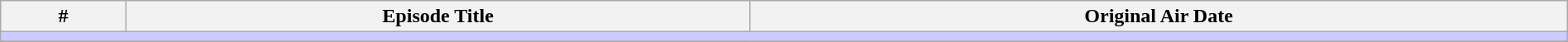<table class="wikitable" width="100%">
<tr>
<th width="8%">#</th>
<th>Episode Title</th>
<th>Original Air Date</th>
</tr>
<tr>
<td colspan="150" bgcolor="#CCF"></td>
</tr>
<tr>
</tr>
</table>
